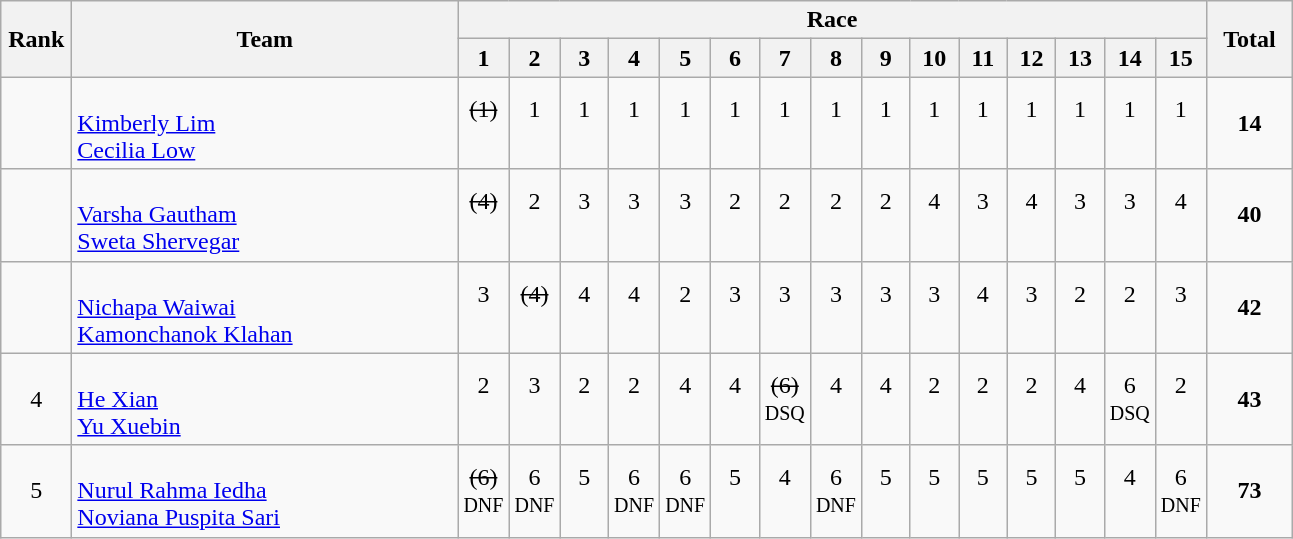<table | class="wikitable" style="text-align:center">
<tr>
<th rowspan="2" width=40>Rank</th>
<th rowspan="2" width=250>Team</th>
<th colspan="15">Race</th>
<th rowspan="2" width=50>Total</th>
</tr>
<tr>
<th width=25>1</th>
<th width=25>2</th>
<th width=25>3</th>
<th width=25>4</th>
<th width=25>5</th>
<th width=25>6</th>
<th width=25>7</th>
<th width=25>8</th>
<th width=25>9</th>
<th width=25>10</th>
<th width=25>11</th>
<th width=25>12</th>
<th width=25>13</th>
<th width=25>14</th>
<th width=25>15</th>
</tr>
<tr>
<td></td>
<td align=left><br><a href='#'>Kimberly Lim</a><br><a href='#'>Cecilia Low</a></td>
<td><s>(1)</s><br> </td>
<td>1<br> </td>
<td>1<br> </td>
<td>1<br> </td>
<td>1<br> </td>
<td>1<br> </td>
<td>1<br> </td>
<td>1<br> </td>
<td>1<br> </td>
<td>1<br> </td>
<td>1<br> </td>
<td>1<br> </td>
<td>1<br> </td>
<td>1<br> </td>
<td>1<br> </td>
<td><strong>14</strong></td>
</tr>
<tr>
<td></td>
<td align=left><br><a href='#'>Varsha Gautham</a><br><a href='#'>Sweta Shervegar</a></td>
<td><s>(4)</s><br> </td>
<td>2<br> </td>
<td>3<br> </td>
<td>3<br> </td>
<td>3<br> </td>
<td>2<br> </td>
<td>2<br> </td>
<td>2<br> </td>
<td>2<br> </td>
<td>4<br> </td>
<td>3<br> </td>
<td>4<br> </td>
<td>3<br> </td>
<td>3<br> </td>
<td>4<br> </td>
<td><strong>40</strong></td>
</tr>
<tr>
<td></td>
<td align=left><br><a href='#'>Nichapa Waiwai</a><br><a href='#'>Kamonchanok Klahan</a></td>
<td>3<br> </td>
<td><s>(4)</s><br> </td>
<td>4<br> </td>
<td>4<br> </td>
<td>2<br> </td>
<td>3<br> </td>
<td>3<br> </td>
<td>3<br> </td>
<td>3<br> </td>
<td>3<br> </td>
<td>4<br> </td>
<td>3<br> </td>
<td>2<br> </td>
<td>2<br> </td>
<td>3<br> </td>
<td><strong>42</strong></td>
</tr>
<tr>
<td>4</td>
<td align=left><br><a href='#'>He Xian</a><br><a href='#'>Yu Xuebin</a></td>
<td>2<br> </td>
<td>3<br> </td>
<td>2<br> </td>
<td>2<br> </td>
<td>4<br> </td>
<td>4<br> </td>
<td><s>(6)</s><br><small>DSQ</small></td>
<td>4<br> </td>
<td>4<br> </td>
<td>2<br> </td>
<td>2<br> </td>
<td>2<br> </td>
<td>4<br> </td>
<td>6<br><small>DSQ</small></td>
<td>2<br> </td>
<td><strong>43</strong></td>
</tr>
<tr>
<td>5</td>
<td align=left><br><a href='#'>Nurul Rahma Iedha</a><br><a href='#'>Noviana Puspita Sari</a></td>
<td><s>(6)</s><br><small>DNF</small></td>
<td>6<br><small>DNF</small></td>
<td>5<br> </td>
<td>6<br><small>DNF</small></td>
<td>6<br><small>DNF</small></td>
<td>5<br> </td>
<td>4<br> </td>
<td>6<br><small>DNF</small></td>
<td>5<br> </td>
<td>5<br> </td>
<td>5<br> </td>
<td>5<br> </td>
<td>5<br> </td>
<td>4<br> </td>
<td>6<br><small>DNF</small></td>
<td><strong>73</strong></td>
</tr>
</table>
